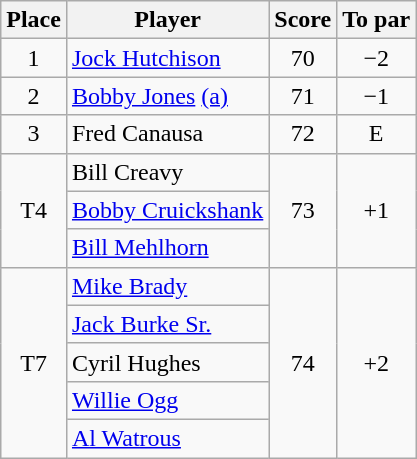<table class=wikitable>
<tr>
<th>Place</th>
<th>Player</th>
<th>Score</th>
<th>To par</th>
</tr>
<tr>
<td align=center>1</td>
<td> <a href='#'>Jock Hutchison</a></td>
<td align=center>70</td>
<td align=center>−2</td>
</tr>
<tr>
<td align=center>2</td>
<td> <a href='#'>Bobby Jones</a> <a href='#'>(a)</a></td>
<td align=center>71</td>
<td align=center>−1</td>
</tr>
<tr>
<td align=center>3</td>
<td> Fred Canausa</td>
<td align=center>72</td>
<td align=center>E</td>
</tr>
<tr>
<td rowspan=3 align=center>T4</td>
<td> Bill Creavy</td>
<td rowspan=3 align=center>73</td>
<td rowspan=3 align=center>+1</td>
</tr>
<tr>
<td> <a href='#'>Bobby Cruickshank</a></td>
</tr>
<tr>
<td> <a href='#'>Bill Mehlhorn</a></td>
</tr>
<tr>
<td rowspan=5 align=center>T7</td>
<td> <a href='#'>Mike Brady</a></td>
<td rowspan=5 align=center>74</td>
<td rowspan=5 align=center>+2</td>
</tr>
<tr>
<td> <a href='#'>Jack Burke Sr.</a></td>
</tr>
<tr>
<td> Cyril Hughes</td>
</tr>
<tr>
<td> <a href='#'>Willie Ogg</a></td>
</tr>
<tr>
<td> <a href='#'>Al Watrous</a></td>
</tr>
</table>
